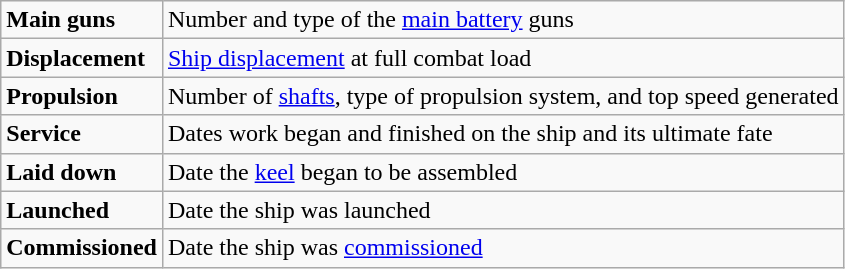<table class="wikitable" border="1">
<tr>
<td><strong>Main guns</strong></td>
<td>Number and type of the <a href='#'>main battery</a> guns</td>
</tr>
<tr>
<td><strong>Displacement</strong></td>
<td><a href='#'>Ship displacement</a> at full combat load</td>
</tr>
<tr>
<td><strong>Propulsion</strong></td>
<td>Number of <a href='#'>shafts</a>, type of propulsion system, and top speed generated</td>
</tr>
<tr>
<td><strong>Service</strong></td>
<td>Dates work began and finished on the ship and its ultimate fate</td>
</tr>
<tr>
<td><strong>Laid down</strong></td>
<td>Date the <a href='#'>keel</a> began to be assembled</td>
</tr>
<tr>
<td><strong>Launched</strong></td>
<td>Date the ship was launched</td>
</tr>
<tr>
<td><strong>Commissioned</strong></td>
<td>Date the ship was <a href='#'>commissioned</a></td>
</tr>
</table>
